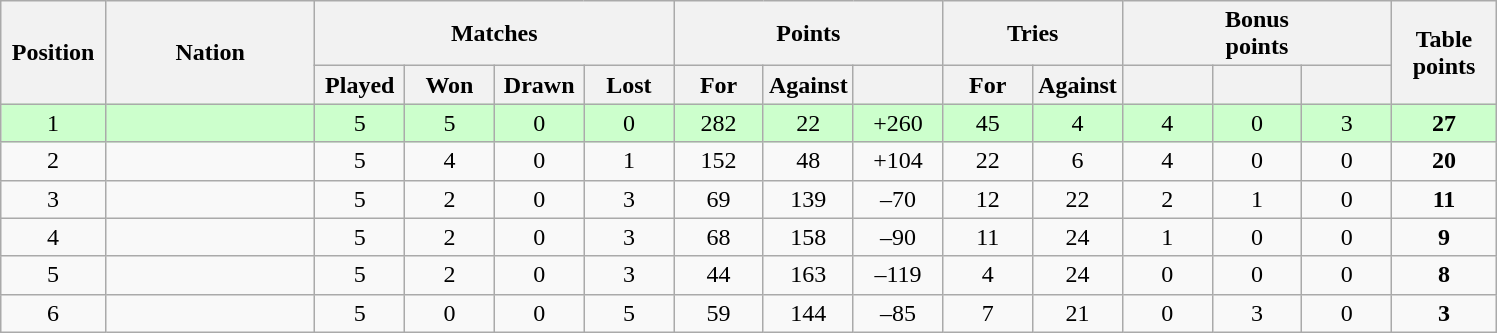<table class="wikitable" style="text-align:center">
<tr>
<th rowspan="2" style="width:7%">Position</th>
<th rowspan="2" style="width:14%">Nation</th>
<th colspan="4" style="width:28%">Matches</th>
<th colspan="3" style="width:20%">Points</th>
<th colspan="2" style="width:14%">Tries</th>
<th colspan="3" style="width:20%">Bonus<br>points</th>
<th rowspan="2" style="width:7%">Table<br>points</th>
</tr>
<tr>
<th style="width:6%">Played</th>
<th style="width:6%">Won</th>
<th style="width:6%">Drawn</th>
<th style="width:6%">Lost</th>
<th style="width:6%">For</th>
<th style="width:6%">Against</th>
<th style="width:6%"></th>
<th style="width:6%">For</th>
<th style="width:6%">Against</th>
<th style="width:6%"></th>
<th style="width:6%"></th>
<th style="width:6%"></th>
</tr>
<tr bgcolor=#ccffcc>
<td>1</td>
<td align="left"></td>
<td>5</td>
<td>5</td>
<td>0</td>
<td>0</td>
<td>282</td>
<td>22</td>
<td>+260</td>
<td>45</td>
<td>4</td>
<td>4</td>
<td>0</td>
<td>3</td>
<td><strong>27</strong></td>
</tr>
<tr>
<td>2</td>
<td align="left"></td>
<td>5</td>
<td>4</td>
<td>0</td>
<td>1</td>
<td>152</td>
<td>48</td>
<td>+104</td>
<td>22</td>
<td>6</td>
<td>4</td>
<td>0</td>
<td>0</td>
<td><strong>20</strong></td>
</tr>
<tr>
<td>3</td>
<td align="left"></td>
<td>5</td>
<td>2</td>
<td>0</td>
<td>3</td>
<td>69</td>
<td>139</td>
<td>–70</td>
<td>12</td>
<td>22</td>
<td>2</td>
<td>1</td>
<td>0</td>
<td><strong>11</strong></td>
</tr>
<tr>
<td>4</td>
<td align="left"></td>
<td>5</td>
<td>2</td>
<td>0</td>
<td>3</td>
<td>68</td>
<td>158</td>
<td>–90</td>
<td>11</td>
<td>24</td>
<td>1</td>
<td>0</td>
<td>0</td>
<td><strong>9</strong></td>
</tr>
<tr>
<td>5</td>
<td align="left"></td>
<td>5</td>
<td>2</td>
<td>0</td>
<td>3</td>
<td>44</td>
<td>163</td>
<td>–119</td>
<td>4</td>
<td>24</td>
<td>0</td>
<td>0</td>
<td>0</td>
<td><strong>8</strong></td>
</tr>
<tr>
<td>6</td>
<td align="left"></td>
<td>5</td>
<td>0</td>
<td>0</td>
<td>5</td>
<td>59</td>
<td>144</td>
<td>–85</td>
<td>7</td>
<td>21</td>
<td>0</td>
<td>3</td>
<td>0</td>
<td><strong>3</strong></td>
</tr>
</table>
